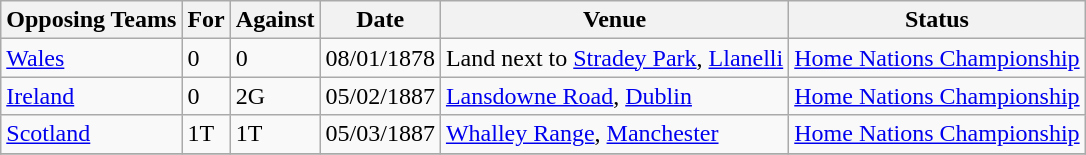<table class="wikitable">
<tr>
<th>Opposing Teams</th>
<th>For</th>
<th>Against</th>
<th>Date</th>
<th>Venue</th>
<th>Status</th>
</tr>
<tr>
<td><a href='#'>Wales</a></td>
<td>0</td>
<td>0</td>
<td>08/01/1878</td>
<td>Land next to <a href='#'>Stradey Park</a>, <a href='#'>Llanelli</a></td>
<td><a href='#'>Home Nations Championship</a></td>
</tr>
<tr>
<td><a href='#'>Ireland</a></td>
<td>0</td>
<td>2G</td>
<td>05/02/1887</td>
<td><a href='#'>Lansdowne Road</a>, <a href='#'>Dublin</a></td>
<td><a href='#'>Home Nations Championship</a></td>
</tr>
<tr>
<td><a href='#'>Scotland</a></td>
<td>1T</td>
<td>1T</td>
<td>05/03/1887</td>
<td><a href='#'>Whalley Range</a>, <a href='#'>Manchester</a></td>
<td><a href='#'>Home Nations Championship</a></td>
</tr>
<tr>
</tr>
</table>
